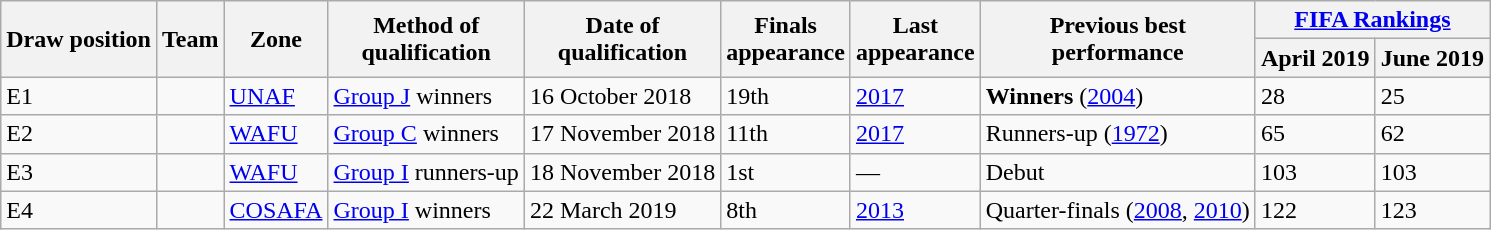<table class="wikitable sortable">
<tr>
<th rowspan=2>Draw position</th>
<th rowspan=2>Team</th>
<th rowspan=2>Zone</th>
<th rowspan=2>Method of<br>qualification</th>
<th rowspan=2>Date of<br>qualification</th>
<th rowspan=2>Finals<br>appearance</th>
<th rowspan=2>Last<br>appearance</th>
<th rowspan=2>Previous best<br>performance</th>
<th colspan=2><a href='#'>FIFA Rankings</a></th>
</tr>
<tr>
<th>April 2019</th>
<th>June 2019</th>
</tr>
<tr>
<td>E1</td>
<td style=white-space:nowrap></td>
<td><a href='#'>UNAF</a></td>
<td data-sort-value="J1"><a href='#'>Group J</a> winners</td>
<td data-sort-value="2">16 October 2018</td>
<td>19th</td>
<td><a href='#'>2017</a></td>
<td data-sort-value="1"><strong>Winners</strong> (<a href='#'>2004</a>)</td>
<td>28</td>
<td>25</td>
</tr>
<tr>
<td>E2</td>
<td style=white-space:nowrap></td>
<td><a href='#'>WAFU</a></td>
<td data-sort-value="C1"><a href='#'>Group C</a> winners</td>
<td data-sort-value="8">17 November 2018</td>
<td>11th</td>
<td><a href='#'>2017</a></td>
<td data-sort-value="2">Runners-up (<a href='#'>1972</a>)</td>
<td>65</td>
<td>62</td>
</tr>
<tr>
<td>E3</td>
<td style=white-space:nowrap></td>
<td><a href='#'>WAFU</a></td>
<td data-sort-value="I2"><a href='#'>Group I</a> runners-up</td>
<td data-sort-value="11">18 November 2018</td>
<td>1st</td>
<td>—</td>
<td data-sort-value="99">Debut</td>
<td>103</td>
<td>103</td>
</tr>
<tr>
<td>E4</td>
<td style=white-space:nowrap></td>
<td><a href='#'>COSAFA</a></td>
<td data-sort-value="I1"><a href='#'>Group I</a> winners</td>
<td data-sort-value="15">22 March 2019</td>
<td>8th</td>
<td><a href='#'>2013</a></td>
<td data-sort-value="5">Quarter-finals (<a href='#'>2008</a>, <a href='#'>2010</a>)</td>
<td>122</td>
<td>123</td>
</tr>
</table>
